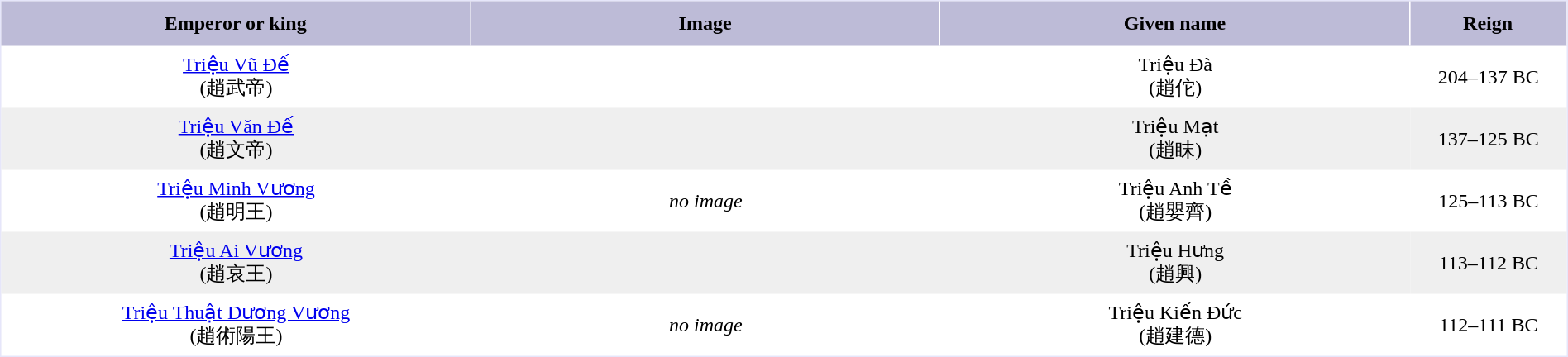<table width=100% cellpadding=0 cellspacing=0 style="text-align: center; border: 1px solid #E6E6FA;">
<tr bgcolor="#BDBBD7" style="height:36px;">
<th width="30%" style="border-right: 1px solid #FFFFFF;">Emperor or king</th>
<th width="30%" style="border-right: 1px solid #FFFFFF;">Image</th>
<th width="30%" style="border-right: 1px solid #FFFFFF;">Given name</th>
<th width="30%" style="border-right: 1px solid #FFFFFF;">Reign</th>
</tr>
<tr style="height:50px;">
<td><a href='#'>Triệu Vũ Đế</a><br>(趙武帝)</td>
<td></td>
<td>Triệu Đà<br>(趙佗)</td>
<td>204–137 BC</td>
</tr>
<tr style="height:50px;" bgcolor="#EFEFEF">
<td><a href='#'>Triệu Văn Đế</a><br>(趙文帝)</td>
<td></td>
<td>Triệu Mạt<br>(趙眜)</td>
<td>137–125 BC</td>
</tr>
<tr style="height:50px;">
<td><a href='#'>Triệu Minh Vương</a><br>(趙明王)</td>
<td><em>no image</em></td>
<td>Triệu Anh Tề<br>(趙嬰齊)</td>
<td>125–113 BC</td>
</tr>
<tr style="height:50px;" bgcolor="#EFEFEF">
<td><a href='#'>Triệu Ai Vương</a><br>(趙哀王)</td>
<td></td>
<td>Triệu Hưng<br>(趙興)</td>
<td>113–112 BC</td>
</tr>
<tr style="height:50px;">
<td><a href='#'>Triệu Thuật Dương Vương</a><br>(趙術陽王)</td>
<td><em>no image</em></td>
<td>Triệu Kiến Đức<br>(趙建德)</td>
<td>112–111 BC</td>
</tr>
</table>
